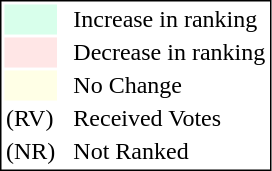<table style="border:1px solid black;">
<tr>
<td style="background:#D8FFEB; width:20px;"></td>
<td> </td>
<td>Increase in ranking</td>
</tr>
<tr>
<td style="background:#FFE6E6; width:20px;"></td>
<td> </td>
<td>Decrease in ranking</td>
</tr>
<tr>
<td style="background:#FFFFE6; width:20px;"></td>
<td> </td>
<td>No Change</td>
</tr>
<tr>
<td>(RV)</td>
<td> </td>
<td>Received Votes</td>
</tr>
<tr>
<td>(NR)</td>
<td> </td>
<td>Not Ranked</td>
</tr>
</table>
